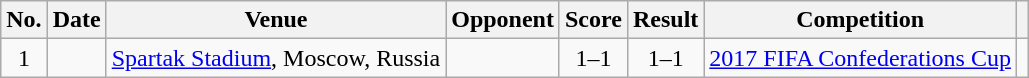<table class="wikitable sortable">
<tr>
<th scope="col">No.</th>
<th scope="col">Date</th>
<th scope="col">Venue</th>
<th scope="col">Opponent</th>
<th scope="col">Score</th>
<th scope="col">Result</th>
<th scope="col">Competition</th>
<th scope="col" class="unsortable"></th>
</tr>
<tr>
<td style="text-align:center">1</td>
<td></td>
<td><a href='#'>Spartak Stadium</a>, Moscow, Russia</td>
<td></td>
<td style="text-align:center">1–1</td>
<td style="text-align:center">1–1</td>
<td><a href='#'>2017 FIFA Confederations Cup</a></td>
<td></td>
</tr>
</table>
